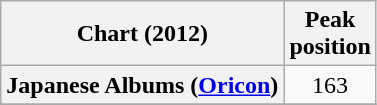<table class="wikitable sortable plainrowheaders">
<tr>
<th>Chart (2012)</th>
<th>Peak<br>position</th>
</tr>
<tr>
<th scope="row">Japanese Albums (<a href='#'>Oricon</a>)</th>
<td style="text-align:center;">163</td>
</tr>
<tr>
</tr>
</table>
